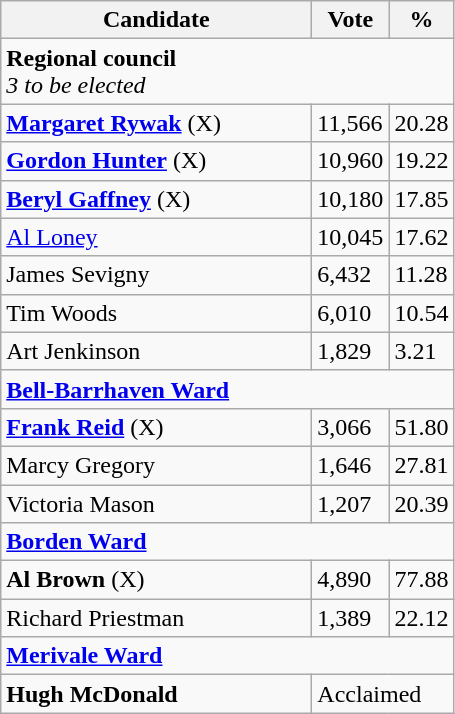<table class="wikitable">
<tr>
<th bgcolor="#DDDDFF" width="200px">Candidate</th>
<th bgcolor="#DDDDFF">Vote</th>
<th bgcolor="#DDDDFF">%</th>
</tr>
<tr>
<td colspan="4"><strong>Regional council</strong> <br> <em>3 to be elected</em></td>
</tr>
<tr>
<td><strong><a href='#'>Margaret Rywak</a></strong> (X)</td>
<td>11,566</td>
<td>20.28</td>
</tr>
<tr>
<td><strong><a href='#'>Gordon Hunter</a></strong> (X)</td>
<td>10,960</td>
<td>19.22</td>
</tr>
<tr>
<td><strong><a href='#'>Beryl Gaffney</a></strong> (X)</td>
<td>10,180</td>
<td>17.85</td>
</tr>
<tr>
<td><a href='#'>Al Loney</a></td>
<td>10,045</td>
<td>17.62</td>
</tr>
<tr>
<td>James Sevigny</td>
<td>6,432</td>
<td>11.28</td>
</tr>
<tr>
<td>Tim Woods</td>
<td>6,010</td>
<td>10.54</td>
</tr>
<tr>
<td>Art Jenkinson</td>
<td>1,829</td>
<td>3.21</td>
</tr>
<tr>
<td colspan="4"><strong><a href='#'>Bell-Barrhaven Ward</a></strong></td>
</tr>
<tr>
<td><strong><a href='#'>Frank Reid</a></strong> (X)</td>
<td>3,066</td>
<td>51.80</td>
</tr>
<tr>
<td>Marcy Gregory</td>
<td>1,646</td>
<td>27.81</td>
</tr>
<tr>
<td>Victoria Mason</td>
<td>1,207</td>
<td>20.39</td>
</tr>
<tr>
<td colspan="4"><strong><a href='#'>Borden Ward</a></strong></td>
</tr>
<tr>
<td><strong>Al Brown</strong> (X)</td>
<td>4,890</td>
<td>77.88</td>
</tr>
<tr>
<td>Richard Priestman</td>
<td>1,389</td>
<td>22.12</td>
</tr>
<tr>
<td colspan="4"><strong><a href='#'>Merivale Ward</a></strong></td>
</tr>
<tr>
<td><strong>Hugh McDonald</strong></td>
<td colspan="2">Acclaimed</td>
</tr>
</table>
